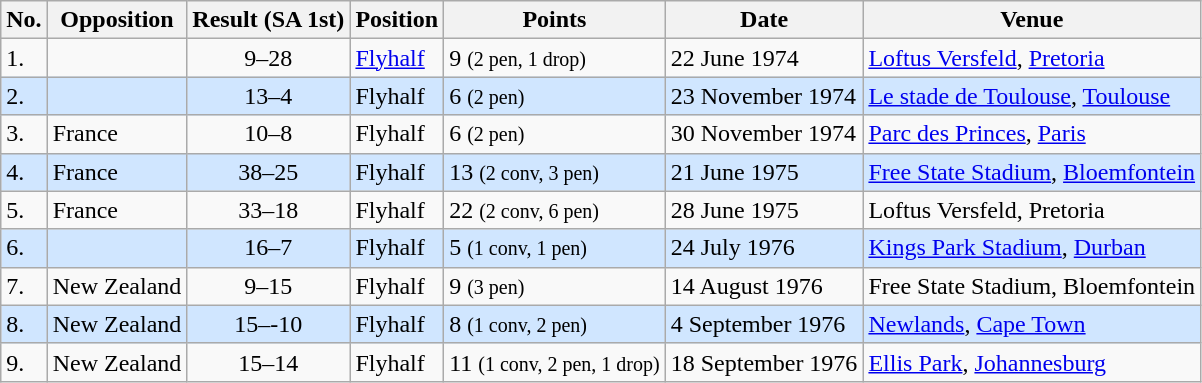<table class="wikitable sortable">
<tr>
<th>No.</th>
<th>Opposition</th>
<th>Result (SA 1st)</th>
<th>Position</th>
<th>Points</th>
<th>Date</th>
<th>Venue</th>
</tr>
<tr>
<td>1.</td>
<td></td>
<td align="center">9–28</td>
<td><a href='#'>Flyhalf</a></td>
<td>9 <small>(2 pen, 1 drop)</small></td>
<td>22 June 1974</td>
<td><a href='#'>Loftus Versfeld</a>, <a href='#'>Pretoria</a></td>
</tr>
<tr style="background: #D0E6FF;">
<td>2.</td>
<td></td>
<td align="center">13–4</td>
<td>Flyhalf</td>
<td>6 <small>(2 pen)</small></td>
<td>23 November 1974</td>
<td><a href='#'>Le stade de Toulouse</a>, <a href='#'>Toulouse</a></td>
</tr>
<tr>
<td>3.</td>
<td> France</td>
<td align="center">10–8</td>
<td>Flyhalf</td>
<td>6 <small>(2 pen)</small></td>
<td>30 November 1974</td>
<td><a href='#'>Parc des Princes</a>, <a href='#'>Paris</a></td>
</tr>
<tr style="background: #D0E6FF;">
<td>4.</td>
<td> France</td>
<td align="center">38–25</td>
<td>Flyhalf</td>
<td>13 <small>(2 conv, 3 pen)</small></td>
<td>21 June 1975</td>
<td><a href='#'>Free State Stadium</a>, <a href='#'>Bloemfontein</a></td>
</tr>
<tr>
<td>5.</td>
<td> France</td>
<td align="center">33–18</td>
<td>Flyhalf</td>
<td>22 <small>(2 conv, 6 pen)</small></td>
<td>28 June 1975</td>
<td>Loftus Versfeld, Pretoria</td>
</tr>
<tr style="background: #D0E6FF;">
<td>6.</td>
<td></td>
<td align="center">16–7</td>
<td>Flyhalf</td>
<td>5 <small>(1 conv, 1 pen)</small></td>
<td>24 July 1976</td>
<td><a href='#'>Kings Park Stadium</a>, <a href='#'>Durban</a></td>
</tr>
<tr>
<td>7.</td>
<td> New Zealand</td>
<td align="center">9–15</td>
<td>Flyhalf</td>
<td>9 <small>(3 pen)</small></td>
<td>14 August 1976</td>
<td>Free State Stadium, Bloemfontein</td>
</tr>
<tr style="background: #D0E6FF;">
<td>8.</td>
<td> New Zealand</td>
<td align="center">15–-10</td>
<td>Flyhalf</td>
<td>8 <small>(1 conv, 2 pen)</small></td>
<td>4 September 1976</td>
<td><a href='#'>Newlands</a>, <a href='#'>Cape Town</a></td>
</tr>
<tr>
<td>9.</td>
<td> New Zealand</td>
<td align="center">15–14</td>
<td>Flyhalf</td>
<td>11 <small>(1 conv, 2 pen, 1 drop)</small></td>
<td>18 September 1976</td>
<td><a href='#'>Ellis Park</a>, <a href='#'>Johannesburg</a></td>
</tr>
</table>
